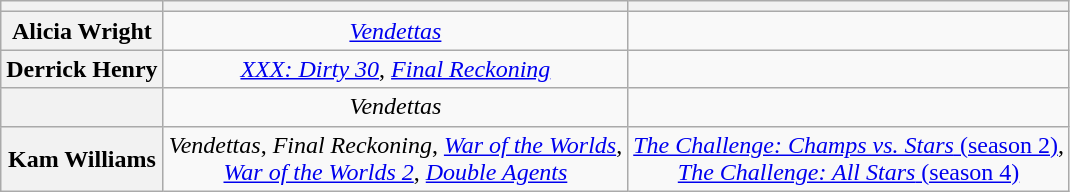<table class="wikitable" style="text-align: center">
<tr>
<th scope="col"></th>
<th scope="col"></th>
<th scope="col"></th>
</tr>
<tr>
<th scope="row">Alicia Wright</th>
<td><em><a href='#'>Vendettas</a></em></td>
<td></td>
</tr>
<tr>
<th scope="row">Derrick Henry</th>
<td><em><a href='#'>XXX: Dirty 30</a></em>, <em><a href='#'>Final Reckoning</a></em></td>
<td></td>
</tr>
<tr>
<th scope="row"></th>
<td><em>Vendettas</em></td>
<td></td>
</tr>
<tr>
<th scope="row">Kam Williams</th>
<td><em>Vendettas</em>, <em>Final Reckoning</em>, <em><a href='#'>War of the Worlds</a></em>,<br><em><a href='#'>War of the Worlds 2</a></em>, <em><a href='#'>Double Agents</a></em></td>
<td><a href='#'><em>The Challenge: Champs vs. Stars</em> (season 2)</a>,<br><a href='#'><em>The Challenge: All Stars</em> (season 4)</a></td>
</tr>
</table>
